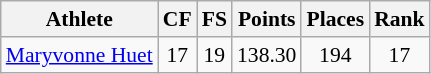<table class="wikitable" border="1" style="font-size:90%">
<tr>
<th>Athlete</th>
<th>CF</th>
<th>FS</th>
<th>Points</th>
<th>Places</th>
<th>Rank</th>
</tr>
<tr align=center>
<td align=left><a href='#'>Maryvonne Huet</a></td>
<td>17</td>
<td>19</td>
<td>138.30</td>
<td>194</td>
<td>17</td>
</tr>
</table>
